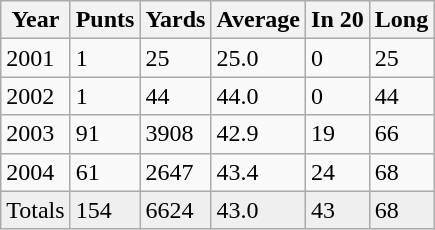<table class="wikitable">
<tr>
<th>Year</th>
<th>Punts</th>
<th>Yards</th>
<th>Average</th>
<th>In 20</th>
<th>Long</th>
</tr>
<tr>
<td>2001</td>
<td>1</td>
<td>25</td>
<td>25.0</td>
<td>0</td>
<td>25</td>
</tr>
<tr>
<td>2002</td>
<td>1</td>
<td>44</td>
<td>44.0</td>
<td>0</td>
<td>44</td>
</tr>
<tr>
<td>2003</td>
<td>91</td>
<td>3908</td>
<td>42.9</td>
<td>19</td>
<td>66</td>
</tr>
<tr>
<td>2004</td>
<td>61</td>
<td>2647</td>
<td>43.4</td>
<td>24</td>
<td>68</td>
</tr>
<tr style="background:#efefef">
<td>Totals</td>
<td>154</td>
<td>6624</td>
<td>43.0</td>
<td>43</td>
<td>68</td>
</tr>
</table>
